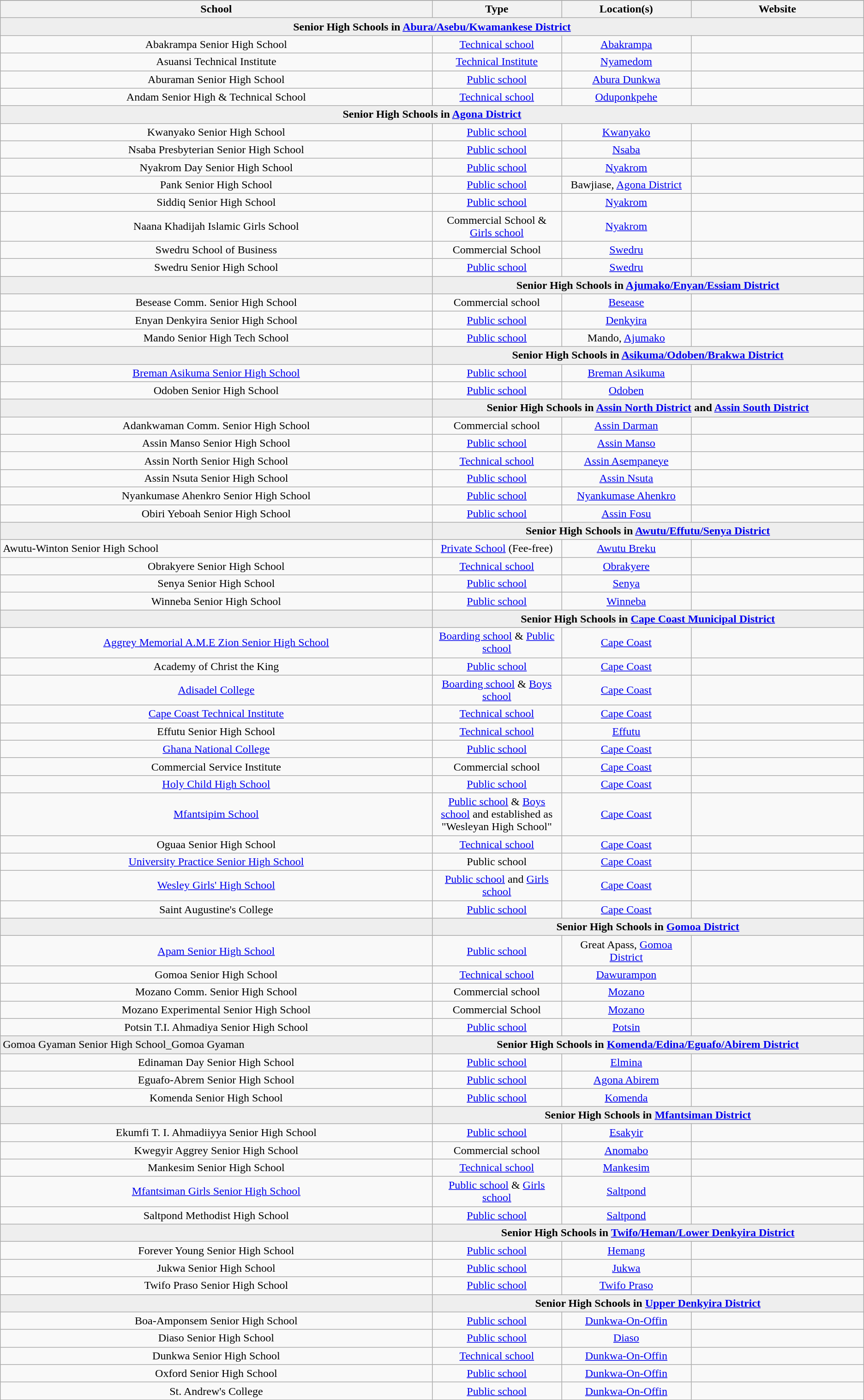<table class="wikitable sortable">
<tr ">
</tr>
<tr>
<th style="width:50%;" class="unsortable">School</th>
<th style="width:15%;" class="unsortable">Type</th>
<th style="width:15%;" class="unsortable">Location(s)</th>
<th style="width:20%;" class="unsortable">Website</th>
</tr>
<tr style="background:#eee;">
<td colspan="4" style="text-align:center;"><strong>Senior High Schools in <a href='#'>Abura/Asebu/Kwamankese District</a></strong></td>
</tr>
<tr>
<td align=center>Abakrampa Senior High School</td>
<td align=center><a href='#'>Technical school</a></td>
<td align=center><a href='#'>Abakrampa</a></td>
<td></td>
</tr>
<tr>
<td align=center>Asuansi Technical Institute</td>
<td align=center><a href='#'>Technical Institute</a></td>
<td align=center><a href='#'>Nyamedom</a></td>
<td></td>
</tr>
<tr>
<td align=center>Aburaman Senior High School</td>
<td align=center><a href='#'>Public school</a></td>
<td align=center><a href='#'>Abura Dunkwa</a></td>
<td></td>
</tr>
<tr>
<td align=center>Andam Senior High & Technical School</td>
<td align=center><a href='#'>Technical school</a></td>
<td align=center><a href='#'>Oduponkpehe</a></td>
<td></td>
</tr>
<tr style="background:#eee;">
<td colspan="4" style="text-align:center;"><strong>Senior High Schools in <a href='#'>Agona District</a></strong></td>
</tr>
<tr>
<td align=center>Kwanyako Senior High School</td>
<td align=center><a href='#'>Public school</a></td>
<td align=center><a href='#'>Kwanyako</a></td>
<td></td>
</tr>
<tr>
<td align=center>Nsaba Presbyterian Senior High School</td>
<td align=center><a href='#'>Public school</a></td>
<td align=center><a href='#'>Nsaba</a></td>
<td></td>
</tr>
<tr>
<td align=center>Nyakrom Day Senior High School</td>
<td align=center><a href='#'>Public school</a></td>
<td align=center><a href='#'>Nyakrom</a></td>
<td></td>
</tr>
<tr>
<td align=center>Pank Senior High School</td>
<td align=center><a href='#'>Public school</a></td>
<td align=center>Bawjiase, <a href='#'>Agona District</a></td>
<td></td>
</tr>
<tr>
<td align=center>Siddiq Senior High School</td>
<td align=center><a href='#'>Public school</a></td>
<td align=center><a href='#'>Nyakrom</a></td>
<td></td>
</tr>
<tr>
<td align=center>Naana Khadijah Islamic Girls School</td>
<td align=center>Commercial School & <a href='#'>Girls school</a></td>
<td align=center><a href='#'>Nyakrom</a></td>
<td></td>
</tr>
<tr>
<td align=center>Swedru School of Business</td>
<td align=center>Commercial School</td>
<td align=center><a href='#'>Swedru</a></td>
<td></td>
</tr>
<tr>
<td align=center>Swedru Senior High School</td>
<td align=center><a href='#'>Public school</a></td>
<td align=center><a href='#'>Swedru</a></td>
<td></td>
</tr>
<tr style="background:#eee;">
<td></td>
<td colspan="4" style="text-align:center;"><strong>Senior High Schools in <a href='#'>Ajumako/Enyan/Essiam District</a></strong></td>
</tr>
<tr>
<td align=center>Besease Comm. Senior High School</td>
<td align=center>Commercial school</td>
<td align=center><a href='#'>Besease</a></td>
<td></td>
</tr>
<tr>
<td align=center>Enyan Denkyira Senior High School</td>
<td align=center><a href='#'>Public school</a></td>
<td align=center><a href='#'>Denkyira</a></td>
<td></td>
</tr>
<tr>
<td align=center>Mando Senior High Tech School</td>
<td align=center><a href='#'>Public school</a></td>
<td align=center>Mando, <a href='#'>Ajumako</a></td>
<td></td>
</tr>
<tr style="background:#eee;">
<td></td>
<td colspan="4" style="text-align:center;"><strong>Senior High Schools in <a href='#'>Asikuma/Odoben/Brakwa District</a></strong></td>
</tr>
<tr>
<td align=center><a href='#'>Breman Asikuma Senior High School</a></td>
<td align=center><a href='#'>Public school</a></td>
<td align=center><a href='#'>Breman Asikuma</a></td>
<td></td>
</tr>
<tr>
<td align=center>Odoben Senior High School</td>
<td align=center><a href='#'>Public school</a></td>
<td align=center><a href='#'>Odoben</a></td>
<td></td>
</tr>
<tr style="background:#eee;">
<td></td>
<td colspan="4" style="text-align:center;"><strong>Senior High Schools in <a href='#'>Assin North District</a> and <a href='#'>Assin South District</a></strong></td>
</tr>
<tr>
<td align=center>Adankwaman Comm. Senior High School</td>
<td align=center>Commercial school</td>
<td align=center><a href='#'>Assin Darman</a></td>
<td></td>
</tr>
<tr>
<td align=center>Assin Manso Senior High School</td>
<td align=center><a href='#'>Public school</a></td>
<td align=center><a href='#'>Assin Manso</a></td>
<td></td>
</tr>
<tr>
<td align=center>Assin North Senior High School</td>
<td align=center><a href='#'>Technical school</a></td>
<td align=center><a href='#'>Assin Asempaneye</a></td>
<td></td>
</tr>
<tr>
<td align=center>Assin Nsuta Senior High School</td>
<td align=center><a href='#'>Public school</a></td>
<td align=center><a href='#'>Assin Nsuta</a></td>
<td></td>
</tr>
<tr>
<td align=center>Nyankumase Ahenkro Senior High School</td>
<td align=center><a href='#'>Public school</a></td>
<td align=center><a href='#'>Nyankumase Ahenkro</a></td>
<td></td>
</tr>
<tr>
<td align=center>Obiri Yeboah Senior High School</td>
<td align=center><a href='#'>Public school</a></td>
<td align=center><a href='#'>Assin Fosu</a></td>
<td></td>
</tr>
<tr style="background:#eee;">
<td></td>
<td colspan="4" style="text-align:center;"><strong>Senior High Schools in <a href='#'>Awutu/Effutu/Senya District</a></strong></td>
</tr>
<tr>
<td align=centre>Awutu-Winton Senior High School</td>
<td align=center><a href='#'>Private School</a> (Fee-free)</td>
<td align=center><a href='#'>Awutu Breku</a></td>
<td align=center></td>
</tr>
<tr>
<td align=center>Obrakyere Senior High School</td>
<td align=center><a href='#'>Technical school</a></td>
<td align=center><a href='#'>Obrakyere</a></td>
<td></td>
</tr>
<tr>
<td align=center>Senya Senior High School</td>
<td align=center><a href='#'>Public school</a></td>
<td align=center><a href='#'>Senya</a></td>
<td></td>
</tr>
<tr>
<td align=center>Winneba Senior High School</td>
<td align=center><a href='#'>Public school</a></td>
<td align=center><a href='#'>Winneba</a></td>
<td></td>
</tr>
<tr style="background:#eee;">
<td></td>
<td colspan="4" style="text-align:center;"><strong>Senior High Schools in <a href='#'>Cape Coast Municipal District</a></strong></td>
</tr>
<tr>
<td align=center><a href='#'>Aggrey Memorial A.M.E Zion Senior High School</a></td>
<td align=center><a href='#'>Boarding school</a> & <a href='#'>Public school</a></td>
<td align=center><a href='#'>Cape Coast</a></td>
<td align=center></td>
</tr>
<tr>
<td align=center>Academy of Christ the King</td>
<td align=center><a href='#'>Public school</a></td>
<td align=center><a href='#'>Cape Coast</a></td>
<td></td>
</tr>
<tr>
<td align=center><a href='#'>Adisadel College</a></td>
<td align=center><a href='#'>Boarding school</a> & <a href='#'>Boys school</a> </td>
<td align=center><a href='#'>Cape Coast</a></td>
<td align=center></td>
</tr>
<tr>
<td align=center><a href='#'>Cape Coast Technical Institute</a></td>
<td align=center><a href='#'>Technical school</a></td>
<td align=center><a href='#'>Cape Coast</a></td>
<td></td>
</tr>
<tr>
<td align=center>Effutu Senior High School</td>
<td align=center><a href='#'>Technical school</a></td>
<td align=center><a href='#'>Effutu</a></td>
<td align=center></td>
</tr>
<tr>
<td align=center><a href='#'>Ghana National College</a></td>
<td align=center><a href='#'>Public school</a></td>
<td align=center><a href='#'>Cape Coast</a></td>
<td align=center></td>
</tr>
<tr>
<td align=center>Commercial Service Institute </td>
<td align=center>Commercial school</td>
<td align=center><a href='#'>Cape Coast</a></td>
<td></td>
</tr>
<tr>
<td align=center><a href='#'>Holy Child High School</a></td>
<td align=center><a href='#'>Public school</a></td>
<td align=center><a href='#'>Cape Coast</a></td>
<td></td>
</tr>
<tr>
<td align=center><a href='#'>Mfantsipim School</a></td>
<td align=center><a href='#'>Public school</a> & <a href='#'>Boys school</a> and established as "Wesleyan High School" </td>
<td align=center><a href='#'>Cape Coast</a></td>
<td align=center></td>
</tr>
<tr>
<td align=center>Oguaa Senior High School</td>
<td align=center><a href='#'>Technical school</a></td>
<td align=center><a href='#'>Cape Coast</a></td>
<td></td>
</tr>
<tr>
<td align=center><a href='#'>University Practice Senior High School</a></td>
<td align=center>Public school</td>
<td align=center><a href='#'>Cape Coast</a></td>
<td></td>
</tr>
<tr>
<td align=center><a href='#'>Wesley Girls' High School</a></td>
<td align=center><a href='#'>Public school</a> and <a href='#'>Girls school</a></td>
<td align=center><a href='#'>Cape Coast</a></td>
<td align=center></td>
</tr>
<tr>
<td align=center>Saint Augustine's College</td>
<td align=center><a href='#'>Public school</a></td>
<td align=center><a href='#'>Cape Coast</a></td>
<td></td>
</tr>
<tr style="background:#eee;">
<td></td>
<td colspan="4" style="text-align:center;"><strong>Senior High Schools in <a href='#'>Gomoa District</a></strong></td>
</tr>
<tr>
<td align=center><a href='#'>Apam Senior High School</a></td>
<td align=center><a href='#'>Public school</a></td>
<td align=center>Great Apass, <a href='#'>Gomoa District</a></td>
<td></td>
</tr>
<tr>
<td align=center>Gomoa Senior High School</td>
<td align=center><a href='#'>Technical school</a></td>
<td align=center><a href='#'>Dawurampon</a></td>
<td></td>
</tr>
<tr>
<td align=center>Mozano Comm. Senior High School</td>
<td align=center>Commercial school</td>
<td align=center><a href='#'>Mozano</a></td>
<td></td>
</tr>
<tr>
<td align=center>Mozano Experimental Senior High School</td>
<td align=center>Commercial School</td>
<td align=center><a href='#'>Mozano</a></td>
<td></td>
</tr>
<tr>
<td align=center>Potsin T.I. Ahmadiya Senior High School</td>
<td align=center><a href='#'>Public school</a></td>
<td align=center><a href='#'>Potsin</a></td>
<td></td>
</tr>
<tr style="background:#eee;">
<td>Gomoa Gyaman Senior High School_Gomoa Gyaman</td>
<td colspan="4" style="text-align:center;"><strong>Senior High Schools in <a href='#'>Komenda/Edina/Eguafo/Abirem District</a></strong></td>
</tr>
<tr>
<td align=center>Edinaman Day Senior High School</td>
<td align=center><a href='#'>Public school</a></td>
<td align=center><a href='#'>Elmina</a></td>
<td></td>
</tr>
<tr>
<td align=center>Eguafo-Abrem Senior High School</td>
<td align=center><a href='#'>Public school</a></td>
<td align=center><a href='#'>Agona Abirem</a></td>
<td></td>
</tr>
<tr>
<td align=center>Komenda Senior High School</td>
<td align=center><a href='#'>Public school</a></td>
<td align=center><a href='#'>Komenda</a></td>
<td></td>
</tr>
<tr style="background:#eee;">
<td></td>
<td colspan="4" style="text-align:center;"><strong>Senior High Schools in <a href='#'>Mfantsiman District</a></strong></td>
</tr>
<tr>
<td align=center>Ekumfi T. I. Ahmadiiyya Senior High School</td>
<td align=center><a href='#'>Public school</a></td>
<td align=center><a href='#'>Esakyir</a></td>
<td></td>
</tr>
<tr>
<td align=center>Kwegyir Aggrey Senior High School</td>
<td align=center>Commercial school</td>
<td align=center><a href='#'>Anomabo</a></td>
<td></td>
</tr>
<tr>
<td align=center>Mankesim Senior High School</td>
<td align=center><a href='#'>Technical school</a></td>
<td align=center><a href='#'>Mankesim</a></td>
<td></td>
</tr>
<tr>
<td align=center><a href='#'>Mfantsiman Girls Senior High School</a></td>
<td align=center><a href='#'>Public school</a> & <a href='#'>Girls school</a></td>
<td align=center><a href='#'>Saltpond</a></td>
<td></td>
</tr>
<tr>
<td align=center>Saltpond Methodist High School</td>
<td align=center><a href='#'>Public school</a></td>
<td align=center><a href='#'>Saltpond</a></td>
<td></td>
</tr>
<tr style="background:#eee;">
<td></td>
<td colspan="4" style="text-align:center;"><strong>Senior High Schools in <a href='#'>Twifo/Heman/Lower Denkyira District</a></strong></td>
</tr>
<tr>
<td align=center>Forever Young Senior High School</td>
<td align=center><a href='#'>Public school</a></td>
<td align=center><a href='#'>Hemang</a></td>
<td></td>
</tr>
<tr>
<td align=center>Jukwa Senior High School</td>
<td align=center><a href='#'>Public school</a></td>
<td align=center><a href='#'>Jukwa</a></td>
<td></td>
</tr>
<tr>
<td align=center>Twifo Praso Senior High School</td>
<td align=center><a href='#'>Public school</a></td>
<td align=center><a href='#'>Twifo Praso</a></td>
<td></td>
</tr>
<tr style="background:#eee;">
<td></td>
<td colspan="4" style="text-align:center;"><strong>Senior High Schools in <a href='#'>Upper Denkyira District</a></strong></td>
</tr>
<tr>
<td align=center>Boa-Amponsem Senior High School</td>
<td align=center><a href='#'>Public school</a></td>
<td align=center><a href='#'>Dunkwa-On-Offin</a></td>
<td></td>
</tr>
<tr>
<td align=center>Diaso Senior High School</td>
<td align=center><a href='#'>Public school</a></td>
<td align=center><a href='#'>Diaso</a></td>
<td></td>
</tr>
<tr>
<td align=center>Dunkwa Senior High School</td>
<td align=center><a href='#'>Technical school</a></td>
<td align=center><a href='#'>Dunkwa-On-Offin</a></td>
<td></td>
</tr>
<tr>
<td align=center>Oxford Senior High School</td>
<td align=center><a href='#'>Public school</a></td>
<td align=center><a href='#'>Dunkwa-On-Offin</a></td>
<td></td>
</tr>
<tr>
<td align=center>St. Andrew's College</td>
<td align=center><a href='#'>Public school</a></td>
<td align=center><a href='#'>Dunkwa-On-Offin</a></td>
<td></td>
</tr>
</table>
